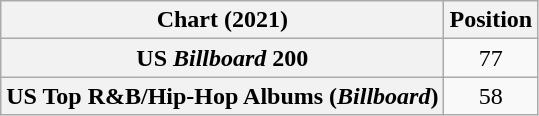<table class="wikitable sortable plainrowheaders" style="text-align:center">
<tr>
<th scope="col">Chart (2021)</th>
<th scope="col">Position</th>
</tr>
<tr>
<th scope="row">US <em>Billboard</em> 200</th>
<td>77</td>
</tr>
<tr>
<th scope="row">US Top R&B/Hip-Hop Albums (<em>Billboard</em>)</th>
<td>58</td>
</tr>
</table>
